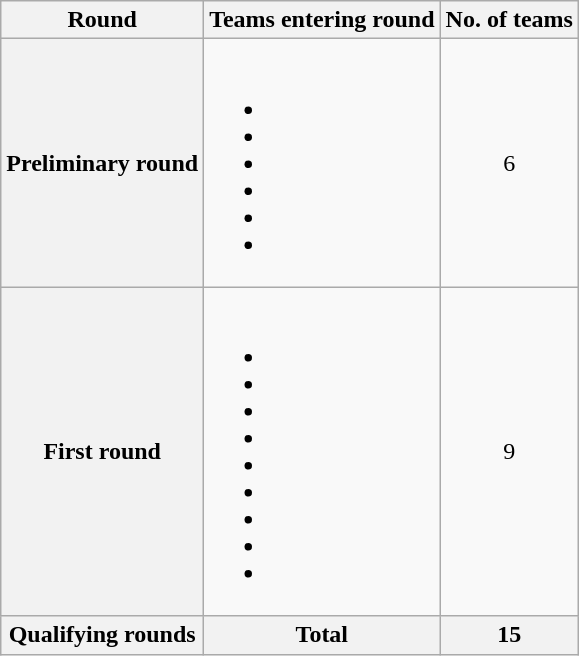<table class="wikitable">
<tr>
<th>Round</th>
<th>Teams entering round</th>
<th>No. of teams</th>
</tr>
<tr>
<th>Preliminary round</th>
<td><br><ul><li></li><li></li><li></li><li></li><li></li><li></li></ul></td>
<td align=center>6</td>
</tr>
<tr>
<th>First round</th>
<td><br><ul><li></li><li></li><li></li><li></li><li></li><li></li><li></li><li></li><li></li></ul></td>
<td align=center>9</td>
</tr>
<tr>
<th>Qualifying rounds</th>
<th>Total</th>
<th>15</th>
</tr>
</table>
